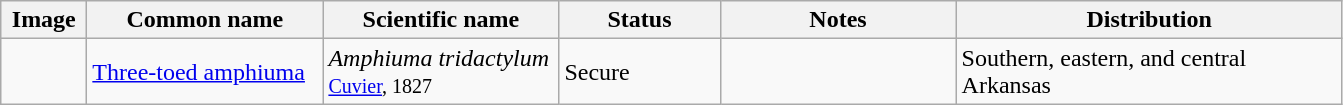<table class="wikitable">
<tr>
<th scope="col" style="width: 50px;">Image</th>
<th scope="col" style="width: 150px;">Common name</th>
<th scope="col" style="width: 150px;">Scientific name</th>
<th scope="col" style="width: 100px;">Status</th>
<th scope="col" style="width: 150px;">Notes</th>
<th scope="col" style="width: 250px;">Distribution</th>
</tr>
<tr>
<td></td>
<td><a href='#'>Three-toed amphiuma</a></td>
<td><em>Amphiuma tridactylum</em><br><small><a href='#'>Cuvier</a>, 1827</small></td>
<td>Secure</td>
<td></td>
<td>Southern, eastern, and central Arkansas</td>
</tr>
</table>
